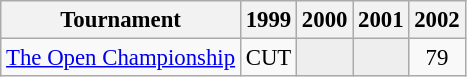<table class="wikitable" style="font-size:95%;text-align:center;">
<tr>
<th>Tournament</th>
<th>1999</th>
<th>2000</th>
<th>2001</th>
<th>2002</th>
</tr>
<tr>
<td align=left><a href='#'>The Open Championship</a></td>
<td>CUT</td>
<td style="background:#eeeeee;"></td>
<td style="background:#eeeeee;"></td>
<td>79</td>
</tr>
</table>
